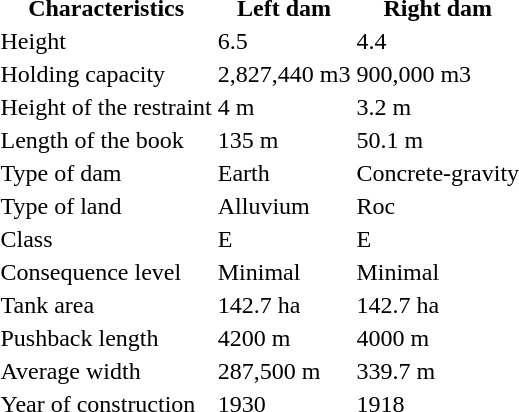<table>
<tr>
<th>Characteristics</th>
<th>Left dam</th>
<th>Right dam</th>
</tr>
<tr>
<td>Height</td>
<td>6.5</td>
<td>4.4</td>
</tr>
<tr>
<td>Holding capacity</td>
<td>2,827,440 m3</td>
<td>900,000 m3</td>
</tr>
<tr>
<td>Height of the restraint</td>
<td>4 m</td>
<td>3.2 m</td>
</tr>
<tr>
<td>Length of the book</td>
<td>135 m</td>
<td>50.1 m</td>
</tr>
<tr>
<td>Type of dam</td>
<td>Earth</td>
<td>Concrete-gravity</td>
</tr>
<tr>
<td>Type of land</td>
<td>Alluvium</td>
<td>Roc</td>
</tr>
<tr>
<td>Class</td>
<td>E</td>
<td>E</td>
</tr>
<tr>
<td>Consequence level</td>
<td>Minimal</td>
<td>Minimal</td>
</tr>
<tr>
<td>Tank area</td>
<td>142.7 ha</td>
<td>142.7 ha</td>
</tr>
<tr>
<td>Pushback length</td>
<td>4200 m</td>
<td>4000 m</td>
</tr>
<tr>
<td>Average width</td>
<td>287,500 m</td>
<td>339.7 m</td>
</tr>
<tr>
<td>Year of construction</td>
<td>1930</td>
<td>1918</td>
</tr>
</table>
